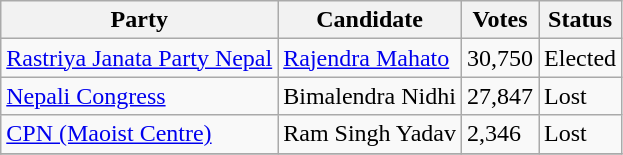<table class="wikitable">
<tr>
<th>Party</th>
<th>Candidate</th>
<th>Votes</th>
<th>Status</th>
</tr>
<tr>
<td><a href='#'>Rastriya Janata Party Nepal</a></td>
<td><a href='#'>Rajendra Mahato</a></td>
<td>30,750</td>
<td>Elected</td>
</tr>
<tr>
<td><a href='#'>Nepali Congress</a></td>
<td>Bimalendra Nidhi</td>
<td>27,847</td>
<td>Lost</td>
</tr>
<tr>
<td><a href='#'>CPN (Maoist Centre)</a></td>
<td>Ram Singh Yadav</td>
<td>2,346</td>
<td>Lost</td>
</tr>
<tr>
</tr>
</table>
